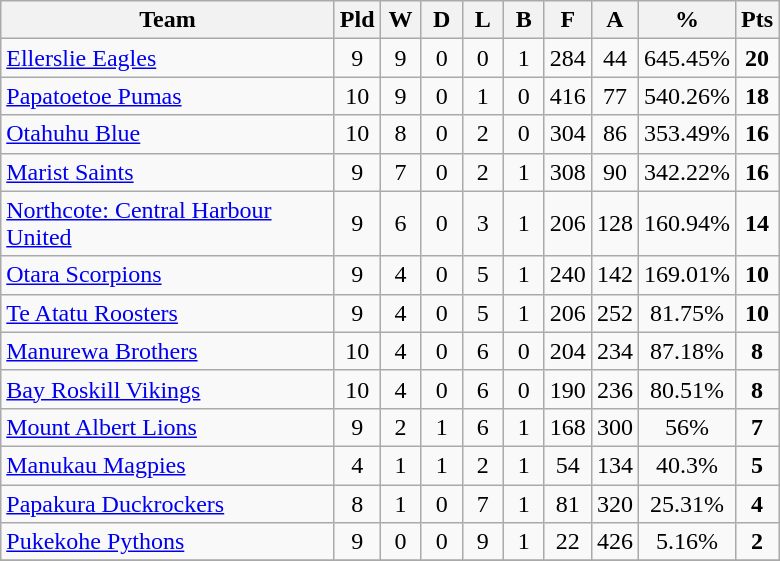<table class="wikitable" style="text-align:center;">
<tr>
<th width=215>Team</th>
<th width=20 abbr="Played">Pld</th>
<th width=20 abbr="Won">W</th>
<th width=20 abbr="Drawn">D</th>
<th width=20 abbr="Lost">L</th>
<th width=20 abbr="Bye">B</th>
<th width=20 abbr="For">F</th>
<th width=20 abbr="Against">A</th>
<th width=20 abbr="Percentage">%</th>
<th width=20 abbr="Points">Pts</th>
</tr>
<tr>
<td style="text-align:left;"><a href='#'>Ellerslie Eagles</a></td>
<td>9</td>
<td>9</td>
<td>0</td>
<td>0</td>
<td>1</td>
<td>284</td>
<td>44</td>
<td>645.45%</td>
<td><strong>20</strong></td>
</tr>
<tr>
<td style="text-align:left;"><a href='#'>Papatoetoe Pumas</a></td>
<td>10</td>
<td>9</td>
<td>0</td>
<td>1</td>
<td>0</td>
<td>416</td>
<td>77</td>
<td>540.26%</td>
<td><strong>18</strong></td>
</tr>
<tr>
<td style="text-align:left;"><a href='#'>Otahuhu Blue</a></td>
<td>10</td>
<td>8</td>
<td>0</td>
<td>2</td>
<td>0</td>
<td>304</td>
<td>86</td>
<td>353.49%</td>
<td><strong>16</strong></td>
</tr>
<tr>
<td style="text-align:left;"><a href='#'>Marist Saints</a></td>
<td>9</td>
<td>7</td>
<td>0</td>
<td>2</td>
<td>1</td>
<td>308</td>
<td>90</td>
<td>342.22%</td>
<td><strong>16</strong></td>
</tr>
<tr>
<td style="text-align:left;"><a href='#'>Northcote: Central Harbour United</a></td>
<td>9</td>
<td>6</td>
<td>0</td>
<td>3</td>
<td>1</td>
<td>206</td>
<td>128</td>
<td>160.94%</td>
<td><strong>14</strong></td>
</tr>
<tr>
<td style="text-align:left;"><a href='#'>Otara Scorpions</a></td>
<td>9</td>
<td>4</td>
<td>0</td>
<td>5</td>
<td>1</td>
<td>240</td>
<td>142</td>
<td>169.01%</td>
<td><strong>10</strong></td>
</tr>
<tr>
<td style="text-align:left;"><a href='#'>Te Atatu Roosters</a></td>
<td>9</td>
<td>4</td>
<td>0</td>
<td>5</td>
<td>1</td>
<td>206</td>
<td>252</td>
<td>81.75%</td>
<td><strong>10</strong></td>
</tr>
<tr>
<td style="text-align:left;"><a href='#'>Manurewa Brothers</a></td>
<td>10</td>
<td>4</td>
<td>0</td>
<td>6</td>
<td>0</td>
<td>204</td>
<td>234</td>
<td>87.18%</td>
<td><strong>8</strong></td>
</tr>
<tr>
<td style="text-align:left;"><a href='#'>Bay Roskill Vikings</a></td>
<td>10</td>
<td>4</td>
<td>0</td>
<td>6</td>
<td>0</td>
<td>190</td>
<td>236</td>
<td>80.51%</td>
<td><strong>8</strong></td>
</tr>
<tr>
<td style="text-align:left;"><a href='#'>Mount Albert Lions</a></td>
<td>9</td>
<td>2</td>
<td>1</td>
<td>6</td>
<td>1</td>
<td>168</td>
<td>300</td>
<td>56%</td>
<td><strong>7</strong></td>
</tr>
<tr>
<td style="text-align:left;"><a href='#'>Manukau Magpies</a></td>
<td>4</td>
<td>1</td>
<td>1</td>
<td>2</td>
<td>1</td>
<td>54</td>
<td>134</td>
<td>40.3%</td>
<td><strong>5</strong></td>
</tr>
<tr>
<td style="text-align:left;"><a href='#'>Papakura Duckrockers</a></td>
<td>8</td>
<td>1</td>
<td>0</td>
<td>7</td>
<td>1</td>
<td>81</td>
<td>320</td>
<td>25.31%</td>
<td><strong>4</strong></td>
</tr>
<tr>
<td style="text-align:left;"><a href='#'>Pukekohe Pythons</a></td>
<td>9</td>
<td>0</td>
<td>0</td>
<td>9</td>
<td>1</td>
<td>22</td>
<td>426</td>
<td>5.16%</td>
<td><strong>2</strong></td>
</tr>
<tr>
</tr>
</table>
